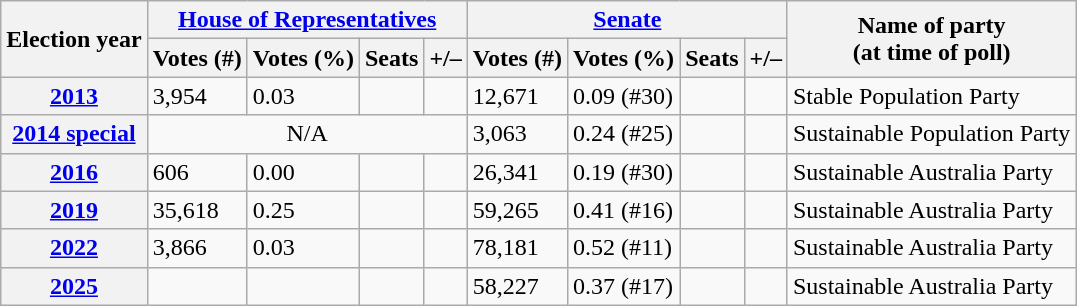<table class="wikitable">
<tr>
<th rowspan=2>Election year</th>
<th colspan=4><a href='#'>House of Representatives</a></th>
<th colspan=4><a href='#'>Senate</a></th>
<th rowspan=2>Name of party <br> (at time of poll)</th>
</tr>
<tr>
<th>Votes (#)</th>
<th>Votes (%)</th>
<th>Seats</th>
<th>+/–</th>
<th>Votes (#)</th>
<th>Votes (%)</th>
<th>Seats</th>
<th>+/–</th>
</tr>
<tr>
<th><a href='#'>2013</a></th>
<td>3,954</td>
<td>0.03</td>
<td></td>
<td></td>
<td>12,671</td>
<td>0.09 (#30)</td>
<td></td>
<td></td>
<td>Stable Population Party</td>
</tr>
<tr>
<th><a href='#'>2014 special</a></th>
<td align=center colspan=4>N/A </td>
<td>3,063</td>
<td>0.24 (#25)</td>
<td></td>
<td></td>
<td>Sustainable Population Party</td>
</tr>
<tr>
<th><a href='#'>2016</a></th>
<td>606</td>
<td>0.00</td>
<td></td>
<td></td>
<td>26,341</td>
<td>0.19 (#30)</td>
<td></td>
<td></td>
<td>Sustainable Australia Party</td>
</tr>
<tr>
<th><a href='#'>2019</a></th>
<td>35,618</td>
<td>0.25</td>
<td></td>
<td></td>
<td>59,265</td>
<td>0.41 (#16)</td>
<td></td>
<td></td>
<td>Sustainable Australia Party</td>
</tr>
<tr>
<th><a href='#'>2022</a></th>
<td>3,866</td>
<td>0.03</td>
<td></td>
<td></td>
<td>78,181</td>
<td>0.52 (#11)</td>
<td></td>
<td></td>
<td>Sustainable Australia Party</td>
</tr>
<tr>
<th><a href='#'>2025</a></th>
<td></td>
<td></td>
<td></td>
<td></td>
<td>58,227</td>
<td>0.37 (#17)</td>
<td></td>
<td></td>
<td>Sustainable Australia Party</td>
</tr>
</table>
